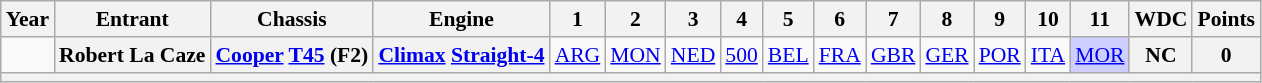<table class="wikitable" style="text-align:center; font-size:90%">
<tr>
<th>Year</th>
<th>Entrant</th>
<th>Chassis</th>
<th>Engine</th>
<th>1</th>
<th>2</th>
<th>3</th>
<th>4</th>
<th>5</th>
<th>6</th>
<th>7</th>
<th>8</th>
<th>9</th>
<th>10</th>
<th>11</th>
<th>WDC</th>
<th>Points</th>
</tr>
<tr>
<td></td>
<th>Robert La Caze</th>
<th><a href='#'>Cooper</a> <a href='#'>T45</a> (F2)</th>
<th><a href='#'>Climax</a> <a href='#'>Straight-4</a></th>
<td><a href='#'>ARG</a></td>
<td><a href='#'>MON</a></td>
<td><a href='#'>NED</a></td>
<td><a href='#'>500</a></td>
<td><a href='#'>BEL</a></td>
<td><a href='#'>FRA</a></td>
<td><a href='#'>GBR</a></td>
<td><a href='#'>GER</a></td>
<td><a href='#'>POR</a></td>
<td><a href='#'>ITA</a></td>
<td style="background:#CFCFFF;"><a href='#'>MOR</a><br></td>
<th>NC</th>
<th>0</th>
</tr>
<tr>
<th colspan="17"></th>
</tr>
</table>
